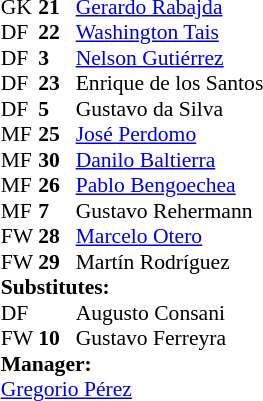<table style="font-size:90%; margin:0.2em auto;" cellspacing="0" cellpadding="0">
<tr>
<th width="25"></th>
<th width="25"></th>
</tr>
<tr>
<td>GK</td>
<td><strong>21</strong></td>
<td> <a href='#'>Gerardo Rabajda</a></td>
</tr>
<tr>
<td>DF</td>
<td><strong>22</strong></td>
<td> <a href='#'>Washington Tais</a></td>
</tr>
<tr>
<td>DF</td>
<td><strong>3</strong></td>
<td> <a href='#'>Nelson Gutiérrez</a></td>
</tr>
<tr>
<td>DF</td>
<td><strong>23</strong></td>
<td> Enrique de los Santos</td>
</tr>
<tr>
<td>DF</td>
<td><strong>5</strong></td>
<td> Gustavo da Silva</td>
</tr>
<tr>
<td>MF</td>
<td><strong>25</strong></td>
<td> <a href='#'>José Perdomo</a></td>
<td></td>
<td></td>
</tr>
<tr>
<td>MF</td>
<td><strong>30</strong></td>
<td> <a href='#'>Danilo Baltierra</a></td>
</tr>
<tr>
<td>MF</td>
<td><strong>26</strong></td>
<td> <a href='#'>Pablo Bengoechea</a></td>
<td></td>
<td></td>
</tr>
<tr>
<td>MF</td>
<td><strong>7</strong></td>
<td> Gustavo Rehermann</td>
</tr>
<tr>
<td>FW</td>
<td><strong>28</strong></td>
<td> <a href='#'>Marcelo Otero</a></td>
</tr>
<tr>
<td>FW</td>
<td><strong>29</strong></td>
<td> Martín Rodríguez</td>
</tr>
<tr>
<td colspan=3><strong>Substitutes:</strong></td>
</tr>
<tr>
<td>DF</td>
<td></td>
<td> Augusto Consani</td>
<td></td>
<td></td>
</tr>
<tr>
<td>FW</td>
<td><strong>10</strong></td>
<td> Gustavo Ferreyra</td>
<td></td>
<td></td>
</tr>
<tr>
<td colspan=3><strong>Manager:</strong></td>
</tr>
<tr>
<td colspan=4> <a href='#'>Gregorio Pérez</a></td>
</tr>
</table>
